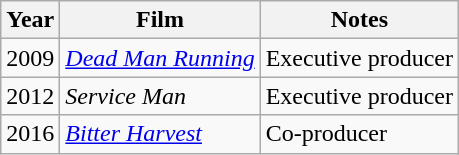<table class="wikitable sortable">
<tr>
<th>Year</th>
<th>Film</th>
<th class="unsortable">Notes</th>
</tr>
<tr>
<td>2009</td>
<td><em><a href='#'>Dead Man Running</a></em></td>
<td>Executive producer</td>
</tr>
<tr>
<td>2012</td>
<td><em>Service Man</em></td>
<td>Executive producer</td>
</tr>
<tr>
<td>2016</td>
<td><em><a href='#'>Bitter Harvest</a></em></td>
<td>Co-producer</td>
</tr>
</table>
